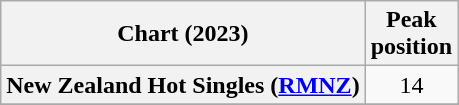<table class="wikitable sortable plainrowheaders" style="text-align:center">
<tr>
<th scope="col">Chart (2023)</th>
<th scope="col">Peak<br>position</th>
</tr>
<tr>
<th scope="row">New Zealand Hot Singles (<a href='#'>RMNZ</a>)</th>
<td>14</td>
</tr>
<tr>
</tr>
<tr>
</tr>
</table>
